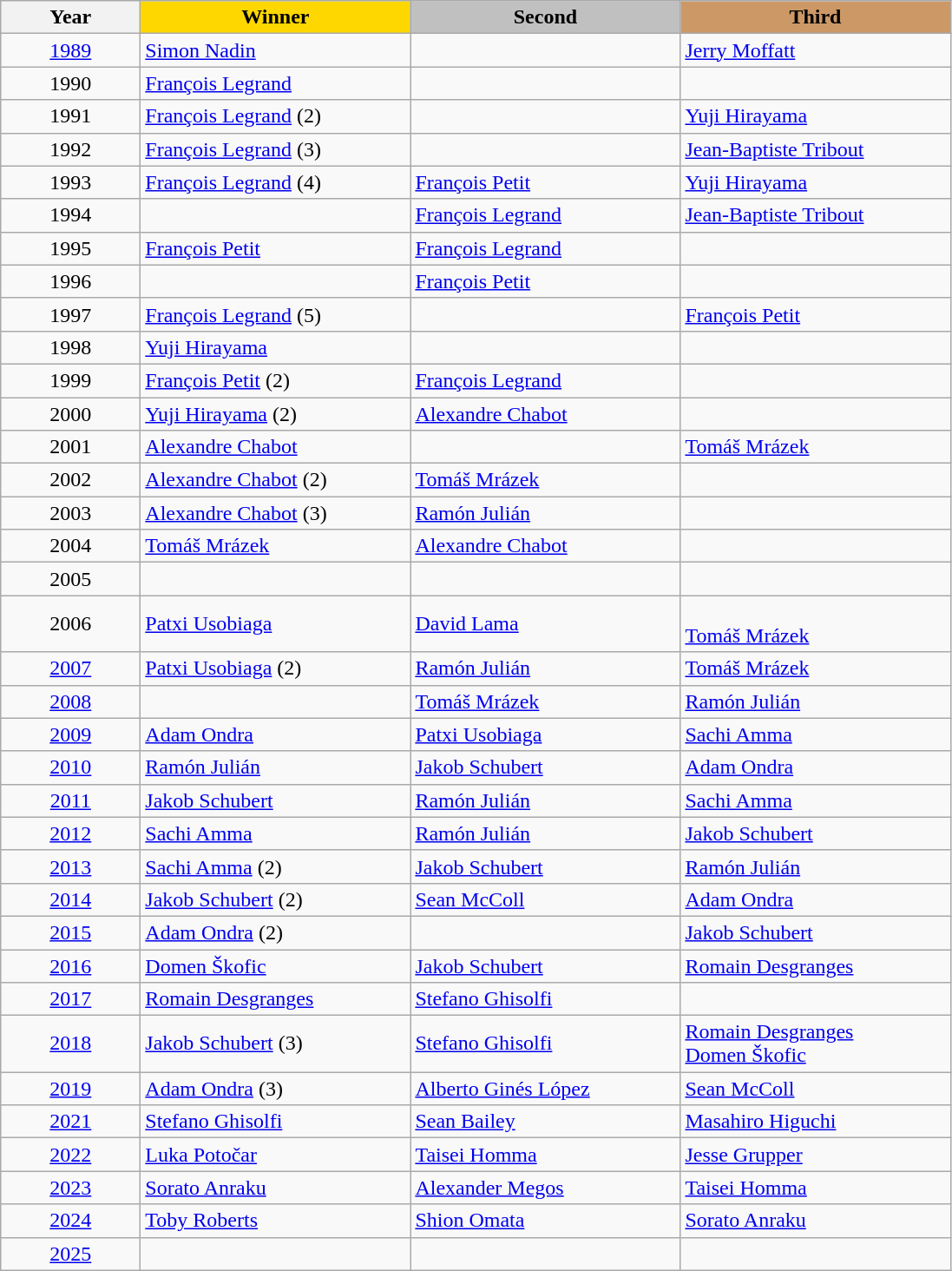<table class="wikitable">
<tr>
<th width="100">Year</th>
<th width="200" style="background:gold;">Winner</th>
<th width="200" style="background:silver;">Second</th>
<th width="200" style="background:#CC9966;">Third</th>
</tr>
<tr>
<td align="center"><a href='#'>1989</a></td>
<td> <a href='#'>Simon Nadin</a></td>
<td> </td>
<td> <a href='#'>Jerry Moffatt</a></td>
</tr>
<tr>
<td align="center">1990</td>
<td> <a href='#'>François Legrand</a></td>
<td> </td>
<td> </td>
</tr>
<tr>
<td align="center">1991</td>
<td> <a href='#'>François Legrand</a> (2)</td>
<td> </td>
<td> <a href='#'>Yuji Hirayama</a></td>
</tr>
<tr>
<td align="center">1992</td>
<td> <a href='#'>François Legrand</a> (3)</td>
<td> </td>
<td> <a href='#'>Jean-Baptiste Tribout</a></td>
</tr>
<tr>
<td align="center">1993</td>
<td> <a href='#'>François Legrand</a> (4)</td>
<td> <a href='#'>François Petit</a></td>
<td> <a href='#'>Yuji Hirayama</a></td>
</tr>
<tr>
<td align="center">1994</td>
<td> </td>
<td> <a href='#'>François Legrand</a></td>
<td> <a href='#'>Jean-Baptiste Tribout</a></td>
</tr>
<tr>
<td align="center">1995</td>
<td> <a href='#'>François Petit</a></td>
<td> <a href='#'>François Legrand</a></td>
<td> </td>
</tr>
<tr>
<td align="center">1996</td>
<td> </td>
<td> <a href='#'>François Petit</a></td>
<td> </td>
</tr>
<tr>
<td align="center">1997</td>
<td> <a href='#'>François Legrand</a> (5)</td>
<td> </td>
<td> <a href='#'>François Petit</a></td>
</tr>
<tr>
<td align="center">1998</td>
<td> <a href='#'>Yuji Hirayama</a></td>
<td> </td>
<td> </td>
</tr>
<tr>
<td align="center">1999</td>
<td> <a href='#'>François Petit</a> (2)</td>
<td> <a href='#'>François Legrand</a></td>
<td> </td>
</tr>
<tr>
<td align="center">2000</td>
<td> <a href='#'>Yuji Hirayama</a> (2)</td>
<td> <a href='#'>Alexandre Chabot</a></td>
<td> </td>
</tr>
<tr>
<td align="center">2001</td>
<td> <a href='#'>Alexandre Chabot</a></td>
<td> </td>
<td> <a href='#'>Tomáš Mrázek</a></td>
</tr>
<tr>
<td align="center">2002</td>
<td> <a href='#'>Alexandre Chabot</a> (2)</td>
<td> <a href='#'>Tomáš Mrázek</a></td>
<td> </td>
</tr>
<tr>
<td align="center">2003</td>
<td> <a href='#'>Alexandre Chabot</a> (3)</td>
<td> <a href='#'>Ramón Julián</a></td>
<td> </td>
</tr>
<tr>
<td align="center">2004</td>
<td> <a href='#'>Tomáš Mrázek</a></td>
<td> <a href='#'>Alexandre Chabot</a></td>
<td> </td>
</tr>
<tr>
<td align="center">2005</td>
<td> </td>
<td> </td>
<td> </td>
</tr>
<tr>
<td align="center">2006</td>
<td> <a href='#'>Patxi Usobiaga</a></td>
<td> <a href='#'>David Lama</a></td>
<td> <br> <a href='#'>Tomáš Mrázek</a></td>
</tr>
<tr>
<td align="center"><a href='#'>2007</a></td>
<td> <a href='#'>Patxi Usobiaga</a> (2)</td>
<td> <a href='#'>Ramón Julián</a></td>
<td> <a href='#'>Tomáš Mrázek</a></td>
</tr>
<tr>
<td align="center"><a href='#'>2008</a></td>
<td> </td>
<td> <a href='#'>Tomáš Mrázek</a></td>
<td> <a href='#'>Ramón Julián</a></td>
</tr>
<tr>
<td align="center"><a href='#'>2009</a></td>
<td> <a href='#'>Adam Ondra</a></td>
<td> <a href='#'>Patxi Usobiaga</a></td>
<td> <a href='#'>Sachi Amma</a></td>
</tr>
<tr>
<td align="center"><a href='#'>2010</a></td>
<td> <a href='#'>Ramón Julián</a></td>
<td> <a href='#'>Jakob Schubert</a></td>
<td> <a href='#'>Adam Ondra</a></td>
</tr>
<tr>
<td align="center"><a href='#'>2011</a></td>
<td> <a href='#'>Jakob Schubert</a></td>
<td> <a href='#'>Ramón Julián</a></td>
<td> <a href='#'>Sachi Amma</a></td>
</tr>
<tr>
<td align="center"><a href='#'>2012</a></td>
<td> <a href='#'>Sachi Amma</a></td>
<td> <a href='#'>Ramón Julián</a></td>
<td> <a href='#'>Jakob Schubert</a></td>
</tr>
<tr>
<td align="center"><a href='#'>2013</a></td>
<td> <a href='#'>Sachi Amma</a> (2)</td>
<td> <a href='#'>Jakob Schubert</a></td>
<td> <a href='#'>Ramón Julián</a></td>
</tr>
<tr>
<td align="center"><a href='#'>2014</a></td>
<td> <a href='#'>Jakob Schubert</a> (2)</td>
<td> <a href='#'>Sean McColl</a></td>
<td> <a href='#'>Adam Ondra</a></td>
</tr>
<tr>
<td align="center"><a href='#'>2015</a></td>
<td> <a href='#'>Adam Ondra</a> (2)</td>
<td> </td>
<td> <a href='#'>Jakob Schubert</a></td>
</tr>
<tr>
<td align="center"><a href='#'>2016</a></td>
<td> <a href='#'>Domen Škofic</a></td>
<td> <a href='#'>Jakob Schubert</a></td>
<td> <a href='#'>Romain Desgranges</a></td>
</tr>
<tr>
<td align="center"><a href='#'>2017</a></td>
<td> <a href='#'>Romain Desgranges</a></td>
<td> <a href='#'>Stefano Ghisolfi</a></td>
<td> </td>
</tr>
<tr>
<td align="center"><a href='#'>2018</a></td>
<td> <a href='#'>Jakob Schubert</a> (3)</td>
<td> <a href='#'>Stefano Ghisolfi</a></td>
<td> <a href='#'>Romain Desgranges</a><br>  <a href='#'>Domen Škofic</a></td>
</tr>
<tr>
<td align="center"><a href='#'>2019</a></td>
<td> <a href='#'>Adam Ondra</a> (3)</td>
<td> <a href='#'>Alberto Ginés López</a></td>
<td> <a href='#'>Sean McColl</a></td>
</tr>
<tr>
<td align="center"><a href='#'>2021</a></td>
<td> <a href='#'>Stefano Ghisolfi</a></td>
<td> <a href='#'>Sean Bailey</a></td>
<td> <a href='#'>Masahiro Higuchi</a></td>
</tr>
<tr>
<td align="center"><a href='#'>2022</a></td>
<td> <a href='#'>Luka Potočar</a></td>
<td> <a href='#'>Taisei Homma</a></td>
<td> <a href='#'>Jesse Grupper</a></td>
</tr>
<tr>
<td align="center"><a href='#'>2023</a></td>
<td> <a href='#'>Sorato Anraku</a></td>
<td> <a href='#'>Alexander Megos</a></td>
<td> <a href='#'>Taisei Homma</a></td>
</tr>
<tr>
<td align="center"><a href='#'>2024</a></td>
<td> <a href='#'>Toby Roberts</a></td>
<td> <a href='#'>Shion Omata</a></td>
<td> <a href='#'>Sorato Anraku</a></td>
</tr>
<tr>
<td align="center"><a href='#'>2025</a></td>
<td></td>
<td></td>
<td></td>
</tr>
</table>
